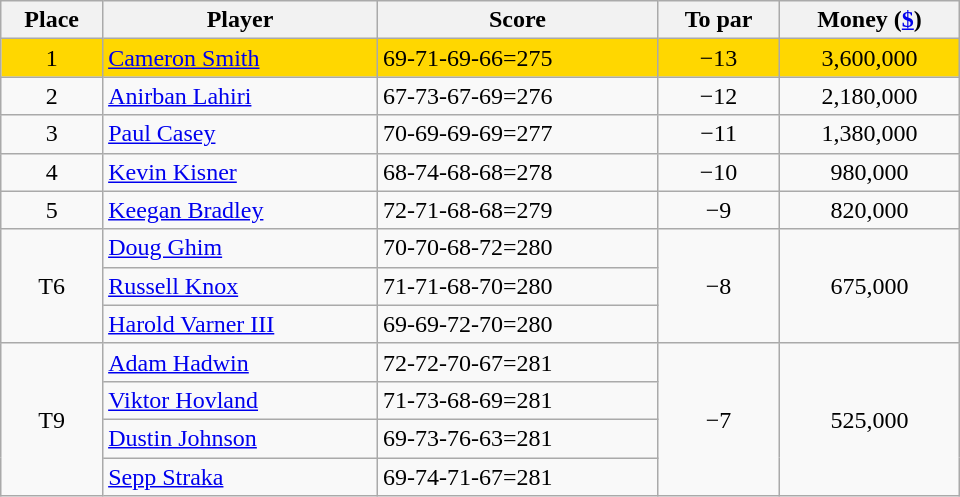<table class="wikitable" style="width:40em;margin-bottom:0;">
<tr>
<th>Place</th>
<th>Player</th>
<th>Score</th>
<th>To par</th>
<th>Money (<a href='#'>$</a>)</th>
</tr>
<tr style="background:gold">
<td align=center>1</td>
<td> <a href='#'>Cameron Smith</a></td>
<td>69-71-69-66=275</td>
<td align=center>−13</td>
<td align=center>3,600,000</td>
</tr>
<tr>
<td align=center>2</td>
<td> <a href='#'>Anirban Lahiri</a></td>
<td>67-73-67-69=276</td>
<td align=center>−12</td>
<td align=center>2,180,000</td>
</tr>
<tr>
<td align=center>3</td>
<td> <a href='#'>Paul Casey</a></td>
<td>70-69-69-69=277</td>
<td align=center>−11</td>
<td align=center>1,380,000</td>
</tr>
<tr>
<td align=center>4</td>
<td> <a href='#'>Kevin Kisner</a></td>
<td>68-74-68-68=278</td>
<td align=center>−10</td>
<td align=center>980,000</td>
</tr>
<tr>
<td align=center>5</td>
<td> <a href='#'>Keegan Bradley</a></td>
<td>72-71-68-68=279</td>
<td align=center>−9</td>
<td align=center>820,000</td>
</tr>
<tr>
<td rowspan=3 align=center>T6</td>
<td> <a href='#'>Doug Ghim</a></td>
<td>70-70-68-72=280</td>
<td rowspan=3 align=center>−8</td>
<td rowspan=3 align=center>675,000</td>
</tr>
<tr>
<td> <a href='#'>Russell Knox</a></td>
<td>71-71-68-70=280</td>
</tr>
<tr>
<td> <a href='#'>Harold Varner III</a></td>
<td>69-69-72-70=280</td>
</tr>
<tr>
<td rowspan=4 align=center>T9</td>
<td> <a href='#'>Adam Hadwin</a></td>
<td>72-72-70-67=281</td>
<td rowspan=4 align=center>−7</td>
<td rowspan=4 align=center>525,000</td>
</tr>
<tr>
<td> <a href='#'>Viktor Hovland</a></td>
<td>71-73-68-69=281</td>
</tr>
<tr>
<td> <a href='#'>Dustin Johnson</a></td>
<td>69-73-76-63=281</td>
</tr>
<tr>
<td> <a href='#'>Sepp Straka</a></td>
<td>69-74-71-67=281</td>
</tr>
</table>
